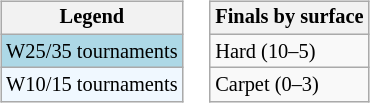<table>
<tr valign=top>
<td><br><table class=wikitable style="font-size:85%">
<tr>
<th>Legend</th>
</tr>
<tr style="background:lightblue;">
<td>W25/35 tournaments</td>
</tr>
<tr style="background:#f0f8ff;">
<td>W10/15 tournaments</td>
</tr>
</table>
</td>
<td><br><table class=wikitable style="font-size:85%">
<tr>
<th>Finals by surface</th>
</tr>
<tr>
<td>Hard (10–5)</td>
</tr>
<tr>
<td>Carpet (0–3)</td>
</tr>
</table>
</td>
</tr>
</table>
